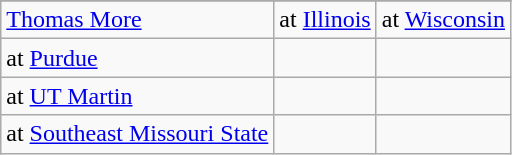<table class="wikitable">
<tr>
</tr>
<tr>
<td><a href='#'>Thomas More</a></td>
<td>at <a href='#'>Illinois</a></td>
<td>at <a href='#'>Wisconsin</a></td>
</tr>
<tr>
<td>at <a href='#'>Purdue</a></td>
<td></td>
<td></td>
</tr>
<tr>
<td>at <a href='#'>UT Martin</a></td>
<td></td>
<td></td>
</tr>
<tr>
<td>at <a href='#'>Southeast Missouri State</a></td>
<td></td>
<td></td>
</tr>
</table>
